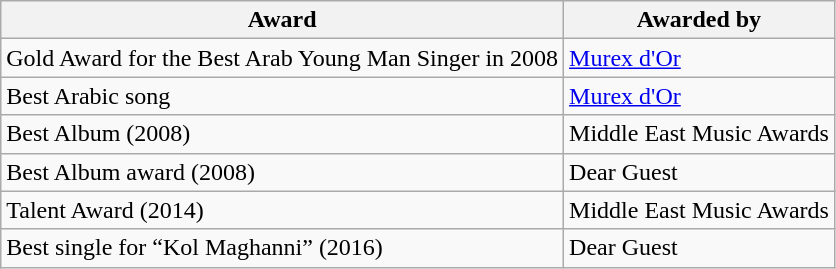<table class="wikitable">
<tr>
<th>Award</th>
<th>Awarded by</th>
</tr>
<tr>
<td>Gold Award for the Best Arab Young Man Singer in 2008</td>
<td><a href='#'>Murex d'Or</a></td>
</tr>
<tr>
<td>Best Arabic song</td>
<td><a href='#'>Murex d'Or</a></td>
</tr>
<tr>
<td>Best Album (2008)</td>
<td>Middle East Music Awards</td>
</tr>
<tr>
<td>Best Album award (2008)</td>
<td>Dear Guest</td>
</tr>
<tr>
<td>Talent Award (2014)</td>
<td>Middle East Music Awards</td>
</tr>
<tr>
<td>Best single for “Kol Maghanni” (2016)</td>
<td>Dear Guest</td>
</tr>
</table>
